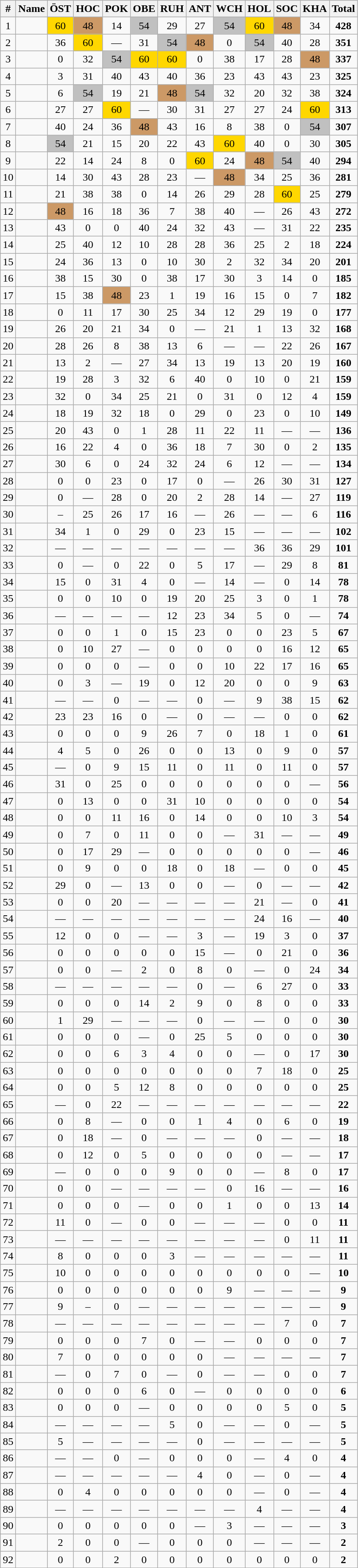<table class="wikitable sortable" style="text-align:center;">
<tr>
<th>#</th>
<th>Name</th>
<th>ÖST</th>
<th>HOC</th>
<th>POK</th>
<th>OBE</th>
<th>RUH</th>
<th>ANT</th>
<th>WCH</th>
<th>HOL</th>
<th>SOC</th>
<th>KHA</th>
<th>Total</th>
</tr>
<tr>
<td>1</td>
<td align="left"></td>
<td bgcolor="gold">60</td>
<td bgcolor=CC9966>48</td>
<td>14</td>
<td bgcolor="silver">54</td>
<td>29</td>
<td>27</td>
<td bgcolor="silver">54</td>
<td bgcolor="gold">60</td>
<td bgcolor=CC9966>48</td>
<td>34</td>
<td><strong>428</strong></td>
</tr>
<tr>
<td>2</td>
<td align="left"></td>
<td>36</td>
<td bgcolor="gold">60</td>
<td>—</td>
<td>31</td>
<td bgcolor="silver">54</td>
<td bgcolor=CC9966>48</td>
<td>0</td>
<td bgcolor="silver">54</td>
<td>40</td>
<td>28</td>
<td><strong>351</strong></td>
</tr>
<tr>
<td>3</td>
<td align="left"></td>
<td>0</td>
<td>32</td>
<td bgcolor="silver">54</td>
<td bgcolor="gold">60</td>
<td bgcolor="gold">60</td>
<td>0</td>
<td>38</td>
<td>17</td>
<td>28</td>
<td bgcolor=CC9966>48</td>
<td><strong>337</strong></td>
</tr>
<tr>
<td>4</td>
<td align="left"></td>
<td>3</td>
<td>31</td>
<td>40</td>
<td>43</td>
<td>40</td>
<td>36</td>
<td>23</td>
<td>43</td>
<td>43</td>
<td>23</td>
<td><strong>325</strong></td>
</tr>
<tr>
<td>5</td>
<td align="left"></td>
<td>6</td>
<td bgcolor="silver">54</td>
<td>19</td>
<td>21</td>
<td bgcolor=CC9966>48</td>
<td bgcolor="silver">54</td>
<td>32</td>
<td>20</td>
<td>32</td>
<td>38</td>
<td><strong>324</strong></td>
</tr>
<tr>
<td>6</td>
<td align="left"></td>
<td>27</td>
<td>27</td>
<td bgcolor="gold">60</td>
<td>—</td>
<td>30</td>
<td>31</td>
<td>27</td>
<td>27</td>
<td>24</td>
<td bgcolor="gold">60</td>
<td><strong>313</strong></td>
</tr>
<tr>
<td>7</td>
<td align="left"></td>
<td>40</td>
<td>24</td>
<td>36</td>
<td bgcolor=CC9966>48</td>
<td>43</td>
<td>16</td>
<td>8</td>
<td>38</td>
<td>0</td>
<td bgcolor="silver">54</td>
<td><strong>307</strong></td>
</tr>
<tr>
<td>8</td>
<td align="left"></td>
<td bgcolor="silver">54</td>
<td>21</td>
<td>15</td>
<td>20</td>
<td>22</td>
<td>43</td>
<td bgcolor="gold">60</td>
<td>40</td>
<td>0</td>
<td>30</td>
<td><strong>305</strong></td>
</tr>
<tr>
<td>9</td>
<td align="left"></td>
<td>22</td>
<td>14</td>
<td>24</td>
<td>8</td>
<td>0</td>
<td bgcolor="gold">60</td>
<td>24</td>
<td bgcolor=CC9966>48</td>
<td bgcolor="silver">54</td>
<td>40</td>
<td><strong>294</strong></td>
</tr>
<tr>
<td>10</td>
<td align="left"></td>
<td>14</td>
<td>30</td>
<td>43</td>
<td>28</td>
<td>23</td>
<td>—</td>
<td bgcolor=CC9966>48</td>
<td>34</td>
<td>25</td>
<td>36</td>
<td><strong>281</strong></td>
</tr>
<tr>
<td>11</td>
<td align="left"></td>
<td>21</td>
<td>38</td>
<td>38</td>
<td>0</td>
<td>14</td>
<td>26</td>
<td>29</td>
<td>28</td>
<td bgcolor="gold">60</td>
<td>25</td>
<td><strong>279</strong></td>
</tr>
<tr>
<td>12</td>
<td align="left"></td>
<td bgcolor=CC9966>48</td>
<td>16</td>
<td>18</td>
<td>36</td>
<td>7</td>
<td>38</td>
<td>40</td>
<td>—</td>
<td>26</td>
<td>43</td>
<td><strong>272</strong></td>
</tr>
<tr>
<td>13</td>
<td align="left"></td>
<td>43</td>
<td>0</td>
<td>0</td>
<td>40</td>
<td>24</td>
<td>32</td>
<td>43</td>
<td>—</td>
<td>31</td>
<td>22</td>
<td><strong>235</strong></td>
</tr>
<tr>
<td>14</td>
<td align="left"></td>
<td>25</td>
<td>40</td>
<td>12</td>
<td>10</td>
<td>28</td>
<td>28</td>
<td>36</td>
<td>25</td>
<td>2</td>
<td>18</td>
<td><strong>224</strong></td>
</tr>
<tr>
<td>15</td>
<td align="left"></td>
<td>24</td>
<td>36</td>
<td>13</td>
<td>0</td>
<td>10</td>
<td>30</td>
<td>2</td>
<td>32</td>
<td>34</td>
<td>20</td>
<td><strong>201</strong></td>
</tr>
<tr>
<td>16</td>
<td align="left"></td>
<td>38</td>
<td>15</td>
<td>30</td>
<td>0</td>
<td>38</td>
<td>17</td>
<td>30</td>
<td>3</td>
<td>14</td>
<td>0</td>
<td><strong>185</strong></td>
</tr>
<tr>
<td>17</td>
<td align="left"></td>
<td>15</td>
<td>38</td>
<td bgcolor=CC9966>48</td>
<td>23</td>
<td>1</td>
<td>19</td>
<td>16</td>
<td>15</td>
<td>0</td>
<td>7</td>
<td><strong>182</strong></td>
</tr>
<tr>
<td>18</td>
<td align="left"></td>
<td>0</td>
<td>11</td>
<td>17</td>
<td>30</td>
<td>25</td>
<td>34</td>
<td>12</td>
<td>29</td>
<td>19</td>
<td>0</td>
<td><strong>177</strong></td>
</tr>
<tr>
<td>19</td>
<td align="left"></td>
<td>26</td>
<td>20</td>
<td>21</td>
<td>34</td>
<td>0</td>
<td>—</td>
<td>21</td>
<td>1</td>
<td>13</td>
<td>32</td>
<td><strong>168</strong></td>
</tr>
<tr>
<td>20</td>
<td align="left"></td>
<td>28</td>
<td>26</td>
<td>8</td>
<td>38</td>
<td>13</td>
<td>6</td>
<td>—</td>
<td>—</td>
<td>22</td>
<td>26</td>
<td><strong>167</strong></td>
</tr>
<tr>
<td>21</td>
<td align="left"></td>
<td>13</td>
<td>2</td>
<td>—</td>
<td>27</td>
<td>34</td>
<td>13</td>
<td>19</td>
<td>13</td>
<td>20</td>
<td>19</td>
<td><strong>160</strong></td>
</tr>
<tr>
<td>22</td>
<td align="left"></td>
<td>19</td>
<td>28</td>
<td>3</td>
<td>32</td>
<td>6</td>
<td>40</td>
<td>0</td>
<td>10</td>
<td>0</td>
<td>21</td>
<td><strong>159</strong></td>
</tr>
<tr>
<td>23</td>
<td align="left"></td>
<td>32</td>
<td>0</td>
<td>34</td>
<td>25</td>
<td>21</td>
<td>0</td>
<td>31</td>
<td>0</td>
<td>12</td>
<td>4</td>
<td><strong>159</strong></td>
</tr>
<tr>
<td>24</td>
<td align="left"></td>
<td>18</td>
<td>19</td>
<td>32</td>
<td>18</td>
<td>0</td>
<td>29</td>
<td>0</td>
<td>23</td>
<td>0</td>
<td>10</td>
<td><strong>149</strong></td>
</tr>
<tr>
<td>25</td>
<td align="left"></td>
<td>20</td>
<td>43</td>
<td>0</td>
<td>1</td>
<td>28</td>
<td>11</td>
<td>22</td>
<td>11</td>
<td>—</td>
<td>—</td>
<td><strong>136</strong></td>
</tr>
<tr>
<td>26</td>
<td align="left"></td>
<td>16</td>
<td>22</td>
<td>4</td>
<td>0</td>
<td>36</td>
<td>18</td>
<td>7</td>
<td>30</td>
<td>0</td>
<td>2</td>
<td><strong>135</strong></td>
</tr>
<tr>
<td>27</td>
<td align="left"></td>
<td>30</td>
<td>6</td>
<td>0</td>
<td>24</td>
<td>32</td>
<td>24</td>
<td>6</td>
<td>12</td>
<td>—</td>
<td>—</td>
<td><strong>134</strong></td>
</tr>
<tr>
<td>28</td>
<td align="left"></td>
<td>0</td>
<td>0</td>
<td>23</td>
<td>0</td>
<td>17</td>
<td>0</td>
<td>—</td>
<td>26</td>
<td>30</td>
<td>31</td>
<td><strong>127</strong></td>
</tr>
<tr>
<td>29</td>
<td align="left"></td>
<td>0</td>
<td>—</td>
<td>28</td>
<td>0</td>
<td>20</td>
<td>2</td>
<td>28</td>
<td>14</td>
<td>—</td>
<td>27</td>
<td><strong>119</strong></td>
</tr>
<tr>
<td>30</td>
<td align="left"></td>
<td>–</td>
<td>25</td>
<td>26</td>
<td>17</td>
<td>16</td>
<td>—</td>
<td>26</td>
<td>—</td>
<td>—</td>
<td>6</td>
<td><strong>116</strong></td>
</tr>
<tr>
<td>31</td>
<td align="left"></td>
<td>34</td>
<td>1</td>
<td>0</td>
<td>29</td>
<td>0</td>
<td>23</td>
<td>15</td>
<td>—</td>
<td>—</td>
<td>—</td>
<td><strong>102</strong></td>
</tr>
<tr>
<td>32</td>
<td align="left"></td>
<td>—</td>
<td>—</td>
<td>—</td>
<td>—</td>
<td>—</td>
<td>—</td>
<td>—</td>
<td>36</td>
<td>36</td>
<td>29</td>
<td><strong>101</strong></td>
</tr>
<tr>
<td>33</td>
<td align="left"></td>
<td>0</td>
<td>—</td>
<td>0</td>
<td>22</td>
<td>0</td>
<td>5</td>
<td>17</td>
<td>—</td>
<td>29</td>
<td>8</td>
<td><strong>81</strong></td>
</tr>
<tr>
<td>34</td>
<td align="left"></td>
<td>15</td>
<td>0</td>
<td>31</td>
<td>4</td>
<td>0</td>
<td>—</td>
<td>14</td>
<td>—</td>
<td>0</td>
<td>14</td>
<td><strong>78</strong></td>
</tr>
<tr>
<td>35</td>
<td align="left"></td>
<td>0</td>
<td>0</td>
<td>10</td>
<td>0</td>
<td>19</td>
<td>20</td>
<td>25</td>
<td>3</td>
<td>0</td>
<td>1</td>
<td><strong>78</strong></td>
</tr>
<tr>
<td>36</td>
<td align="left"></td>
<td>—</td>
<td>—</td>
<td>—</td>
<td>—</td>
<td>12</td>
<td>23</td>
<td>34</td>
<td>5</td>
<td>0</td>
<td>—</td>
<td><strong>74</strong></td>
</tr>
<tr>
<td>37</td>
<td align="left"></td>
<td>0</td>
<td>0</td>
<td>1</td>
<td>0</td>
<td>15</td>
<td>23</td>
<td>0</td>
<td>0</td>
<td>23</td>
<td>5</td>
<td><strong>67</strong></td>
</tr>
<tr>
<td>38</td>
<td align="left"></td>
<td>0</td>
<td>10</td>
<td>27</td>
<td>—</td>
<td>0</td>
<td>0</td>
<td>0</td>
<td>0</td>
<td>16</td>
<td>12</td>
<td><strong>65</strong></td>
</tr>
<tr>
<td>39</td>
<td align="left"></td>
<td>0</td>
<td>0</td>
<td>0</td>
<td>—</td>
<td>0</td>
<td>0</td>
<td>10</td>
<td>22</td>
<td>17</td>
<td>16</td>
<td><strong>65</strong></td>
</tr>
<tr>
<td>40</td>
<td align="left"></td>
<td>0</td>
<td>3</td>
<td>—</td>
<td>19</td>
<td>0</td>
<td>12</td>
<td>20</td>
<td>0</td>
<td>0</td>
<td>9</td>
<td><strong>63</strong></td>
</tr>
<tr>
<td>41</td>
<td align="left"></td>
<td>—</td>
<td>—</td>
<td>0</td>
<td>—</td>
<td>—</td>
<td>0</td>
<td>—</td>
<td>9</td>
<td>38</td>
<td>15</td>
<td><strong>62</strong></td>
</tr>
<tr>
<td>42</td>
<td align="left"></td>
<td>23</td>
<td>23</td>
<td>16</td>
<td>0</td>
<td>—</td>
<td>0</td>
<td>—</td>
<td>—</td>
<td>0</td>
<td>0</td>
<td><strong>62</strong></td>
</tr>
<tr>
<td>43</td>
<td align="left"></td>
<td>0</td>
<td>0</td>
<td>0</td>
<td>9</td>
<td>26</td>
<td>7</td>
<td>0</td>
<td>18</td>
<td>1</td>
<td>0</td>
<td><strong>61</strong></td>
</tr>
<tr>
<td>44</td>
<td align="left"></td>
<td>4</td>
<td>5</td>
<td>0</td>
<td>26</td>
<td>0</td>
<td>0</td>
<td>13</td>
<td>0</td>
<td>9</td>
<td>0</td>
<td><strong>57</strong></td>
</tr>
<tr>
<td>45</td>
<td align="left"></td>
<td>—</td>
<td>0</td>
<td>9</td>
<td>15</td>
<td>11</td>
<td>0</td>
<td>11</td>
<td>0</td>
<td>11</td>
<td>0</td>
<td><strong>57</strong></td>
</tr>
<tr>
<td>46</td>
<td align="left"></td>
<td>31</td>
<td>0</td>
<td>25</td>
<td>0</td>
<td>0</td>
<td>0</td>
<td>0</td>
<td>0</td>
<td>0</td>
<td>—</td>
<td><strong>56</strong></td>
</tr>
<tr>
<td>47</td>
<td align="left"></td>
<td>0</td>
<td>13</td>
<td>0</td>
<td>0</td>
<td>31</td>
<td>10</td>
<td>0</td>
<td>0</td>
<td>0</td>
<td>0</td>
<td><strong>54</strong></td>
</tr>
<tr>
<td>48</td>
<td align="left"></td>
<td>0</td>
<td>0</td>
<td>11</td>
<td>16</td>
<td>0</td>
<td>14</td>
<td>0</td>
<td>0</td>
<td>10</td>
<td>3</td>
<td><strong>54</strong></td>
</tr>
<tr>
<td>49</td>
<td align="left"></td>
<td>0</td>
<td>7</td>
<td>0</td>
<td>11</td>
<td>0</td>
<td>0</td>
<td>—</td>
<td>31</td>
<td>—</td>
<td>—</td>
<td><strong>49</strong></td>
</tr>
<tr>
<td>50</td>
<td align="left"></td>
<td>0</td>
<td>17</td>
<td>29</td>
<td>—</td>
<td>0</td>
<td>0</td>
<td>0</td>
<td>0</td>
<td>0</td>
<td>—</td>
<td><strong>46</strong></td>
</tr>
<tr>
<td>51</td>
<td align="left"></td>
<td>0</td>
<td>9</td>
<td>0</td>
<td>0</td>
<td>18</td>
<td>0</td>
<td>18</td>
<td>—</td>
<td>0</td>
<td>0</td>
<td><strong>45</strong></td>
</tr>
<tr>
<td>52</td>
<td align="left"></td>
<td>29</td>
<td>0</td>
<td>—</td>
<td>13</td>
<td>0</td>
<td>0</td>
<td>—</td>
<td>0</td>
<td>—</td>
<td>—</td>
<td><strong>42</strong></td>
</tr>
<tr>
<td>53</td>
<td align="left"></td>
<td>0</td>
<td>0</td>
<td>20</td>
<td>—</td>
<td>—</td>
<td>—</td>
<td>—</td>
<td>21</td>
<td>—</td>
<td>0</td>
<td><strong>41</strong></td>
</tr>
<tr>
<td>54</td>
<td align="left"></td>
<td>—</td>
<td>—</td>
<td>—</td>
<td>—</td>
<td>—</td>
<td>—</td>
<td>—</td>
<td>24</td>
<td>16</td>
<td>—</td>
<td><strong>40</strong></td>
</tr>
<tr>
<td>55</td>
<td align="left"></td>
<td>12</td>
<td>0</td>
<td>0</td>
<td>—</td>
<td>—</td>
<td>3</td>
<td>—</td>
<td>19</td>
<td>3</td>
<td>0</td>
<td><strong>37</strong></td>
</tr>
<tr>
<td>56</td>
<td align="left"></td>
<td>0</td>
<td>0</td>
<td>0</td>
<td>0</td>
<td>0</td>
<td>15</td>
<td>—</td>
<td>0</td>
<td>21</td>
<td>0</td>
<td><strong>36</strong></td>
</tr>
<tr>
<td>57</td>
<td align="left"></td>
<td>0</td>
<td>0</td>
<td>—</td>
<td>2</td>
<td>0</td>
<td>8</td>
<td>0</td>
<td>—</td>
<td>0</td>
<td>24</td>
<td><strong>34</strong></td>
</tr>
<tr>
<td>58</td>
<td align="left"></td>
<td>—</td>
<td>—</td>
<td>—</td>
<td>—</td>
<td>—</td>
<td>0</td>
<td>—</td>
<td>6</td>
<td>27</td>
<td>0</td>
<td><strong>33</strong></td>
</tr>
<tr>
<td>59</td>
<td align="left"></td>
<td>0</td>
<td>0</td>
<td>0</td>
<td>14</td>
<td>2</td>
<td>9</td>
<td>0</td>
<td>8</td>
<td>0</td>
<td>0</td>
<td><strong>33</strong></td>
</tr>
<tr>
<td>60</td>
<td align="left"></td>
<td>1</td>
<td>29</td>
<td>—</td>
<td>—</td>
<td>—</td>
<td>0</td>
<td>—</td>
<td>—</td>
<td>0</td>
<td>0</td>
<td><strong>30</strong></td>
</tr>
<tr>
<td>61</td>
<td align="left"></td>
<td>0</td>
<td>0</td>
<td>0</td>
<td>—</td>
<td>0</td>
<td>25</td>
<td>5</td>
<td>0</td>
<td>0</td>
<td>0</td>
<td><strong>30</strong></td>
</tr>
<tr>
<td>62</td>
<td align="left"></td>
<td>0</td>
<td>0</td>
<td>6</td>
<td>3</td>
<td>4</td>
<td>0</td>
<td>0</td>
<td>—</td>
<td>0</td>
<td>17</td>
<td><strong>30</strong></td>
</tr>
<tr>
<td>63</td>
<td align="left"></td>
<td>0</td>
<td>0</td>
<td>0</td>
<td>0</td>
<td>0</td>
<td>0</td>
<td>0</td>
<td>7</td>
<td>18</td>
<td>0</td>
<td><strong>25</strong></td>
</tr>
<tr>
<td>64</td>
<td align="left"></td>
<td>0</td>
<td>0</td>
<td>5</td>
<td>12</td>
<td>8</td>
<td>0</td>
<td>0</td>
<td>0</td>
<td>0</td>
<td>0</td>
<td><strong>25</strong></td>
</tr>
<tr>
<td>65</td>
<td align="left"></td>
<td>—</td>
<td>0</td>
<td>22</td>
<td>—</td>
<td>—</td>
<td>—</td>
<td>—</td>
<td>—</td>
<td>—</td>
<td>—</td>
<td><strong>22</strong></td>
</tr>
<tr>
<td>66</td>
<td align="left"></td>
<td>0</td>
<td>8</td>
<td>—</td>
<td>0</td>
<td>0</td>
<td>1</td>
<td>4</td>
<td>0</td>
<td>6</td>
<td>0</td>
<td><strong>19</strong></td>
</tr>
<tr>
<td>67</td>
<td align="left"></td>
<td>0</td>
<td>18</td>
<td>—</td>
<td>0</td>
<td>—</td>
<td>—</td>
<td>—</td>
<td>0</td>
<td>—</td>
<td>—</td>
<td><strong>18</strong></td>
</tr>
<tr>
<td>68</td>
<td align="left"></td>
<td>0</td>
<td>12</td>
<td>0</td>
<td>5</td>
<td>0</td>
<td>0</td>
<td>0</td>
<td>0</td>
<td>—</td>
<td>—</td>
<td><strong>17</strong></td>
</tr>
<tr>
<td>69</td>
<td align="left"></td>
<td>—</td>
<td>0</td>
<td>0</td>
<td>0</td>
<td>9</td>
<td>0</td>
<td>0</td>
<td>—</td>
<td>8</td>
<td>0</td>
<td><strong>17</strong></td>
</tr>
<tr>
<td>70</td>
<td align="left"></td>
<td>0</td>
<td>0</td>
<td>—</td>
<td>—</td>
<td>—</td>
<td>—</td>
<td>0</td>
<td>16</td>
<td>—</td>
<td>—</td>
<td><strong>16</strong></td>
</tr>
<tr>
<td>71</td>
<td align="left"></td>
<td>0</td>
<td>0</td>
<td>0</td>
<td>—</td>
<td>0</td>
<td>0</td>
<td>1</td>
<td>0</td>
<td>0</td>
<td>13</td>
<td><strong>14</strong></td>
</tr>
<tr>
<td>72</td>
<td align="left"></td>
<td>11</td>
<td>0</td>
<td>—</td>
<td>0</td>
<td>0</td>
<td>—</td>
<td>—</td>
<td>—</td>
<td>0</td>
<td>0</td>
<td><strong>11</strong></td>
</tr>
<tr>
<td>73</td>
<td align="left"></td>
<td>—</td>
<td>—</td>
<td>—</td>
<td>—</td>
<td>—</td>
<td>—</td>
<td>—</td>
<td>—</td>
<td>0</td>
<td>11</td>
<td><strong>11</strong></td>
</tr>
<tr>
<td>74</td>
<td align="left"></td>
<td>8</td>
<td>0</td>
<td>0</td>
<td>0</td>
<td>3</td>
<td>—</td>
<td>—</td>
<td>—</td>
<td>—</td>
<td>—</td>
<td><strong>11</strong></td>
</tr>
<tr>
<td>75</td>
<td align="left"></td>
<td>10</td>
<td>0</td>
<td>0</td>
<td>0</td>
<td>0</td>
<td>0</td>
<td>0</td>
<td>0</td>
<td>0</td>
<td>—</td>
<td><strong>10</strong></td>
</tr>
<tr>
<td>76</td>
<td align="left"></td>
<td>0</td>
<td>0</td>
<td>0</td>
<td>0</td>
<td>0</td>
<td>0</td>
<td>9</td>
<td>—</td>
<td>—</td>
<td>—</td>
<td><strong>9</strong></td>
</tr>
<tr>
<td>77</td>
<td align="left"></td>
<td>9</td>
<td>–</td>
<td>0</td>
<td>—</td>
<td>—</td>
<td>—</td>
<td>—</td>
<td>—</td>
<td>—</td>
<td>—</td>
<td><strong>9</strong></td>
</tr>
<tr>
<td>78</td>
<td align="left"></td>
<td>—</td>
<td>—</td>
<td>—</td>
<td>—</td>
<td>—</td>
<td>—</td>
<td>—</td>
<td>—</td>
<td>7</td>
<td>0</td>
<td><strong>7</strong></td>
</tr>
<tr>
<td>79</td>
<td align="left"></td>
<td>0</td>
<td>0</td>
<td>0</td>
<td>7</td>
<td>0</td>
<td>—</td>
<td>—</td>
<td>0</td>
<td>0</td>
<td>0</td>
<td><strong>7</strong></td>
</tr>
<tr>
<td>80</td>
<td align="left"></td>
<td>7</td>
<td>0</td>
<td>0</td>
<td>0</td>
<td>0</td>
<td>0</td>
<td>—</td>
<td>—</td>
<td>—</td>
<td>—</td>
<td><strong>7</strong></td>
</tr>
<tr>
<td>81</td>
<td align="left"></td>
<td>—</td>
<td>0</td>
<td>7</td>
<td>0</td>
<td>—</td>
<td>0</td>
<td>—</td>
<td>—</td>
<td>0</td>
<td>0</td>
<td><strong>7</strong></td>
</tr>
<tr>
<td>82</td>
<td align="left"></td>
<td>0</td>
<td>0</td>
<td>0</td>
<td>6</td>
<td>0</td>
<td>—</td>
<td>0</td>
<td>0</td>
<td>0</td>
<td>0</td>
<td><strong>6</strong></td>
</tr>
<tr>
<td>83</td>
<td align="left"></td>
<td>0</td>
<td>0</td>
<td>0</td>
<td>—</td>
<td>0</td>
<td>0</td>
<td>0</td>
<td>0</td>
<td>5</td>
<td>0</td>
<td><strong>5</strong></td>
</tr>
<tr>
<td>84</td>
<td align="left"></td>
<td>—</td>
<td>—</td>
<td>—</td>
<td>—</td>
<td>5</td>
<td>0</td>
<td>—</td>
<td>—</td>
<td>0</td>
<td>—</td>
<td><strong>5</strong></td>
</tr>
<tr>
<td>85</td>
<td align="left"></td>
<td>5</td>
<td>—</td>
<td>—</td>
<td>—</td>
<td>—</td>
<td>0</td>
<td>—</td>
<td>—</td>
<td>—</td>
<td>—</td>
<td><strong>5</strong></td>
</tr>
<tr>
<td>86</td>
<td align="left"></td>
<td>—</td>
<td>—</td>
<td>0</td>
<td>—</td>
<td>0</td>
<td>0</td>
<td>0</td>
<td>—</td>
<td>4</td>
<td>0</td>
<td><strong>4</strong></td>
</tr>
<tr>
<td>87</td>
<td align="left"></td>
<td>—</td>
<td>—</td>
<td>—</td>
<td>—</td>
<td>—</td>
<td>4</td>
<td>0</td>
<td>—</td>
<td>0</td>
<td>—</td>
<td><strong>4</strong></td>
</tr>
<tr>
<td>88</td>
<td align="left"></td>
<td>0</td>
<td>4</td>
<td>0</td>
<td>0</td>
<td>0</td>
<td>0</td>
<td>0</td>
<td>—</td>
<td>0</td>
<td>—</td>
<td><strong>4</strong></td>
</tr>
<tr>
<td>89</td>
<td align="left"></td>
<td>—</td>
<td>—</td>
<td>—</td>
<td>—</td>
<td>—</td>
<td>—</td>
<td>—</td>
<td>4</td>
<td>—</td>
<td>—</td>
<td><strong>4</strong></td>
</tr>
<tr>
<td>90</td>
<td align="left"></td>
<td>0</td>
<td>0</td>
<td>0</td>
<td>0</td>
<td>0</td>
<td>—</td>
<td>3</td>
<td>—</td>
<td>—</td>
<td>—</td>
<td><strong>3</strong></td>
</tr>
<tr>
<td>91</td>
<td align="left"></td>
<td>2</td>
<td>0</td>
<td>0</td>
<td>—</td>
<td>0</td>
<td>0</td>
<td>0</td>
<td>—</td>
<td>—</td>
<td>—</td>
<td><strong>2</strong></td>
</tr>
<tr>
<td>92</td>
<td align="left"></td>
<td>0</td>
<td>0</td>
<td>2</td>
<td>0</td>
<td>0</td>
<td>0</td>
<td>0</td>
<td>0</td>
<td>0</td>
<td>0</td>
<td><strong>2</strong></td>
</tr>
</table>
